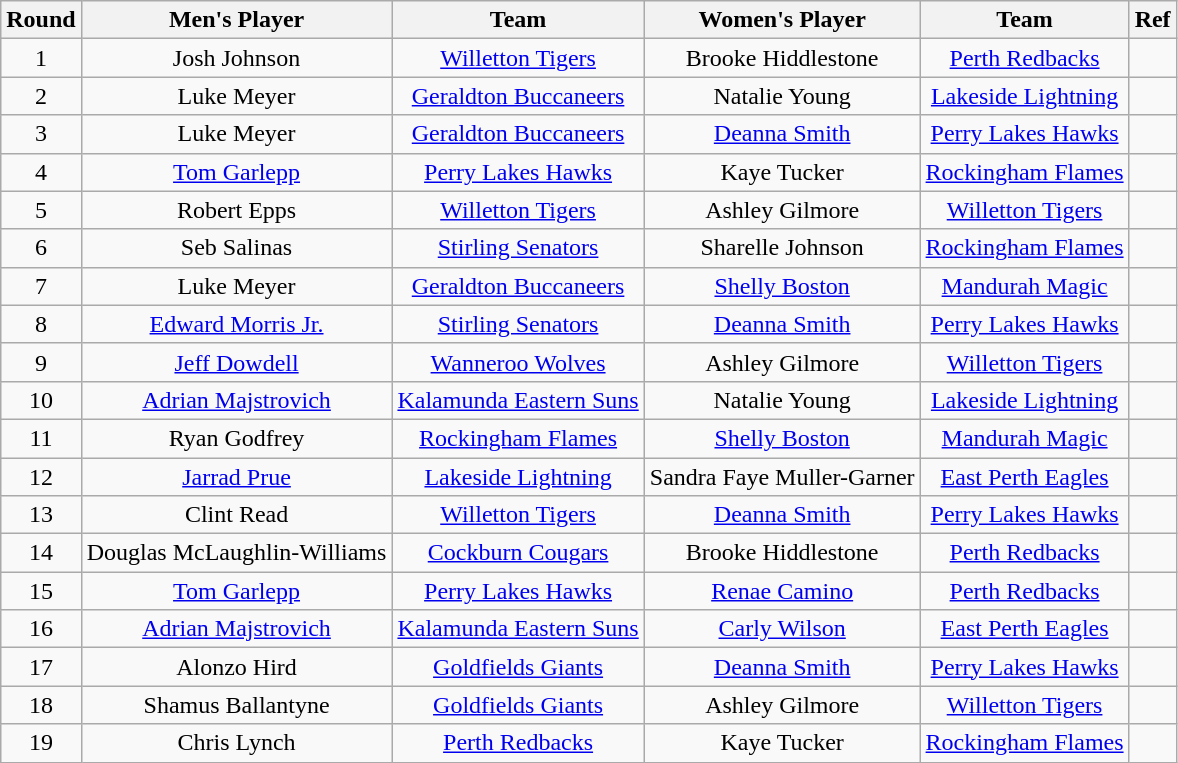<table class="wikitable" style="text-align:center">
<tr>
<th>Round</th>
<th>Men's Player</th>
<th>Team</th>
<th>Women's Player</th>
<th>Team</th>
<th>Ref</th>
</tr>
<tr>
<td>1</td>
<td>Josh Johnson</td>
<td><a href='#'>Willetton Tigers</a></td>
<td>Brooke Hiddlestone</td>
<td><a href='#'>Perth Redbacks</a></td>
<td></td>
</tr>
<tr>
<td>2</td>
<td>Luke Meyer</td>
<td><a href='#'>Geraldton Buccaneers</a></td>
<td>Natalie Young</td>
<td><a href='#'>Lakeside Lightning</a></td>
<td></td>
</tr>
<tr>
<td>3</td>
<td>Luke Meyer</td>
<td><a href='#'>Geraldton Buccaneers</a></td>
<td><a href='#'>Deanna Smith</a></td>
<td><a href='#'>Perry Lakes Hawks</a></td>
<td></td>
</tr>
<tr>
<td>4</td>
<td><a href='#'>Tom Garlepp</a></td>
<td><a href='#'>Perry Lakes Hawks</a></td>
<td>Kaye Tucker</td>
<td><a href='#'>Rockingham Flames</a></td>
<td></td>
</tr>
<tr>
<td>5</td>
<td>Robert Epps</td>
<td><a href='#'>Willetton Tigers</a></td>
<td>Ashley Gilmore</td>
<td><a href='#'>Willetton Tigers</a></td>
<td></td>
</tr>
<tr>
<td>6</td>
<td>Seb Salinas</td>
<td><a href='#'>Stirling Senators</a></td>
<td>Sharelle Johnson</td>
<td><a href='#'>Rockingham Flames</a></td>
<td></td>
</tr>
<tr>
<td>7</td>
<td>Luke Meyer</td>
<td><a href='#'>Geraldton Buccaneers</a></td>
<td><a href='#'>Shelly Boston</a></td>
<td><a href='#'>Mandurah Magic</a></td>
<td></td>
</tr>
<tr>
<td>8</td>
<td><a href='#'>Edward Morris Jr.</a></td>
<td><a href='#'>Stirling Senators</a></td>
<td><a href='#'>Deanna Smith</a></td>
<td><a href='#'>Perry Lakes Hawks</a></td>
<td></td>
</tr>
<tr>
<td>9</td>
<td><a href='#'>Jeff Dowdell</a></td>
<td><a href='#'>Wanneroo Wolves</a></td>
<td>Ashley Gilmore</td>
<td><a href='#'>Willetton Tigers</a></td>
<td></td>
</tr>
<tr>
<td>10</td>
<td><a href='#'>Adrian Majstrovich</a></td>
<td><a href='#'>Kalamunda Eastern Suns</a></td>
<td>Natalie Young</td>
<td><a href='#'>Lakeside Lightning</a></td>
<td></td>
</tr>
<tr>
<td>11</td>
<td>Ryan Godfrey</td>
<td><a href='#'>Rockingham Flames</a></td>
<td><a href='#'>Shelly Boston</a></td>
<td><a href='#'>Mandurah Magic</a></td>
<td></td>
</tr>
<tr>
<td>12</td>
<td><a href='#'>Jarrad Prue</a></td>
<td><a href='#'>Lakeside Lightning</a></td>
<td>Sandra Faye Muller-Garner</td>
<td><a href='#'>East Perth Eagles</a></td>
<td></td>
</tr>
<tr>
<td>13</td>
<td>Clint Read</td>
<td><a href='#'>Willetton Tigers</a></td>
<td><a href='#'>Deanna Smith</a></td>
<td><a href='#'>Perry Lakes Hawks</a></td>
<td></td>
</tr>
<tr>
<td>14</td>
<td>Douglas McLaughlin-Williams</td>
<td><a href='#'>Cockburn Cougars</a></td>
<td>Brooke Hiddlestone</td>
<td><a href='#'>Perth Redbacks</a></td>
<td></td>
</tr>
<tr>
<td>15</td>
<td><a href='#'>Tom Garlepp</a></td>
<td><a href='#'>Perry Lakes Hawks</a></td>
<td><a href='#'>Renae Camino</a></td>
<td><a href='#'>Perth Redbacks</a></td>
<td></td>
</tr>
<tr>
<td>16</td>
<td><a href='#'>Adrian Majstrovich</a></td>
<td><a href='#'>Kalamunda Eastern Suns</a></td>
<td><a href='#'>Carly Wilson</a></td>
<td><a href='#'>East Perth Eagles</a></td>
<td></td>
</tr>
<tr>
<td>17</td>
<td>Alonzo Hird</td>
<td><a href='#'>Goldfields Giants</a></td>
<td><a href='#'>Deanna Smith</a></td>
<td><a href='#'>Perry Lakes Hawks</a></td>
<td></td>
</tr>
<tr>
<td>18</td>
<td>Shamus Ballantyne</td>
<td><a href='#'>Goldfields Giants</a></td>
<td>Ashley Gilmore</td>
<td><a href='#'>Willetton Tigers</a></td>
<td></td>
</tr>
<tr>
<td>19</td>
<td>Chris Lynch</td>
<td><a href='#'>Perth Redbacks</a></td>
<td>Kaye Tucker</td>
<td><a href='#'>Rockingham Flames</a></td>
<td></td>
</tr>
</table>
